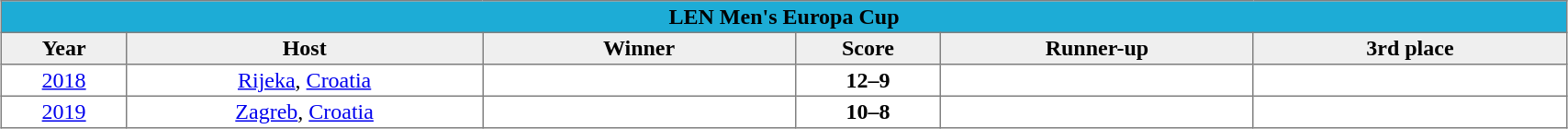<table class="toccolours" border="1" cellpadding="2" style="border-collapse: collapse; text-align: center; width: 90%; margin: 0 auto;">
<tr style="background: #1DACD6;">
<th colspan=6 width=100%>LEN Men's Europa Cup</th>
</tr>
<tr style="background: #EFEFEF;">
<th>Year</th>
<th>Host</th>
<th width=20%>Winner</th>
<th>Score</th>
<th width=20%>Runner-up</th>
<th width=20%>3rd place</th>
</tr>
<tr>
<td><a href='#'>2018</a></td>
<td><a href='#'>Rijeka</a>, <a href='#'>Croatia</a></td>
<td><strong></strong></td>
<td><strong>12–9</strong></td>
<td></td>
<td></td>
</tr>
<tr>
<td><a href='#'>2019</a></td>
<td><a href='#'>Zagreb</a>, <a href='#'>Croatia</a></td>
<td><strong></strong></td>
<td><strong>10–8</strong></td>
<td></td>
<td></td>
</tr>
</table>
